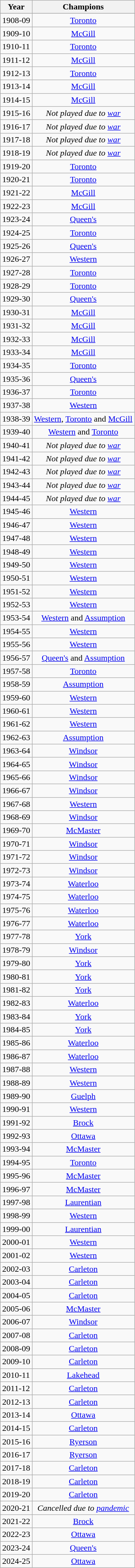<table class="wikitable sortable">
<tr>
<th>Year</th>
<th>Champions</th>
</tr>
<tr>
</tr>
<tr style="text-align:center;">
<td style="text-align:center;">1908-09</td>
<td><a href='#'>Toronto</a></td>
</tr>
<tr style="text-align:center;">
<td style="text-align:left;">1909-10</td>
<td><a href='#'>McGill</a></td>
</tr>
<tr style="text-align:center;">
<td style="text-align:left;">1910-11</td>
<td><a href='#'>Toronto</a></td>
</tr>
<tr style="text-align:center;">
<td style="text-align:left;">1911-12</td>
<td><a href='#'>McGill</a></td>
</tr>
<tr style="text-align:center;">
<td style="text-align:left;">1912-13</td>
<td><a href='#'>Toronto</a></td>
</tr>
<tr style="text-align:center;">
<td style="text-align:left;">1913-14</td>
<td><a href='#'>McGill</a></td>
</tr>
<tr style="text-align:center;">
<td style="text-align:left;">1914-15</td>
<td><a href='#'>McGill</a></td>
</tr>
<tr style="text-align:center;">
<td style="text-align:left;">1915-16</td>
<td><em>Not played due to <a href='#'>war</a></em></td>
</tr>
<tr style="text-align:center;">
<td style="text-align:left;">1916-17</td>
<td><em>Not played due to <a href='#'>war</a></em></td>
</tr>
<tr style="text-align:center;">
<td style="text-align:left;">1917-18</td>
<td><em>Not played due to <a href='#'>war</a></em></td>
</tr>
<tr style="text-align:center;">
<td style="text-align:left;">1918-19</td>
<td><em>Not played due to <a href='#'>war</a></em></td>
</tr>
<tr style="text-align:center;">
<td style="text-align:left;">1919-20</td>
<td><a href='#'>Toronto</a></td>
</tr>
<tr style="text-align:center;">
<td style="text-align:left;">1920-21</td>
<td><a href='#'>Toronto</a></td>
</tr>
<tr style="text-align:center;">
<td style="text-align:left;">1921-22</td>
<td><a href='#'>McGill</a></td>
</tr>
<tr style="text-align:center;">
<td style="text-align:left;">1922-23</td>
<td><a href='#'>McGill</a></td>
</tr>
<tr style="text-align:center;">
<td style="text-align:left;">1923-24</td>
<td><a href='#'>Queen's</a></td>
</tr>
<tr style="text-align:center;">
<td style="text-align:left;">1924-25</td>
<td><a href='#'>Toronto</a></td>
</tr>
<tr style="text-align:center;">
<td style="text-align:left;">1925-26</td>
<td><a href='#'>Queen's</a></td>
</tr>
<tr style="text-align:center;">
<td style="text-align:left;">1926-27</td>
<td><a href='#'>Western</a></td>
</tr>
<tr style="text-align:center;">
<td style="text-align:left;">1927-28</td>
<td><a href='#'>Toronto</a></td>
</tr>
<tr style="text-align:center;">
<td style="text-align:left;">1928-29</td>
<td><a href='#'>Toronto</a></td>
</tr>
<tr style="text-align:center;">
<td style="text-align:left;">1929-30</td>
<td><a href='#'>Queen's</a></td>
</tr>
<tr style="text-align:center;">
<td style="text-align:left;">1930-31</td>
<td><a href='#'>McGill</a></td>
</tr>
<tr style="text-align:center;">
<td style="text-align:left;">1931-32</td>
<td><a href='#'>McGill</a></td>
</tr>
<tr style="text-align:center;">
<td style="text-align:left;">1932-33</td>
<td><a href='#'>McGill</a></td>
</tr>
<tr style="text-align:center;">
<td style="text-align:left;">1933-34</td>
<td><a href='#'>McGill</a></td>
</tr>
<tr style="text-align:center;">
<td style="text-align:left;">1934-35</td>
<td><a href='#'>Toronto</a></td>
</tr>
<tr style="text-align:center;">
<td style="text-align:left;">1935-36</td>
<td><a href='#'>Queen's</a></td>
</tr>
<tr style="text-align:center;">
<td style="text-align:left;">1936-37</td>
<td><a href='#'>Toronto</a></td>
</tr>
<tr style="text-align:center;">
<td style="text-align:left;">1937-38</td>
<td><a href='#'>Western</a></td>
</tr>
<tr style="text-align:center;">
<td style="text-align:left;">1938-39</td>
<td><a href='#'>Western</a>, <a href='#'>Toronto</a> and <a href='#'>McGill</a></td>
</tr>
<tr style="text-align:center;">
<td style="text-align:left;">1939-40</td>
<td><a href='#'>Western</a> and <a href='#'>Toronto</a></td>
</tr>
<tr style="text-align:center;">
<td style="text-align:left;">1940-41</td>
<td><em>Not played due to <a href='#'>war</a></em></td>
</tr>
<tr style="text-align:center;">
<td style="text-align:left;">1941-42</td>
<td><em>Not played due to <a href='#'>war</a></em></td>
</tr>
<tr style="text-align:center;">
<td style="text-align:left;">1942-43</td>
<td><em>Not played due to <a href='#'>war</a></em></td>
</tr>
<tr style="text-align:center;">
<td style="text-align:left;">1943-44</td>
<td><em>Not played due to <a href='#'>war</a></em></td>
</tr>
<tr style="text-align:center;">
<td style="text-align:left;">1944-45</td>
<td><em>Not played due to <a href='#'>war</a></em></td>
</tr>
<tr style="text-align:center;">
<td style="text-align:left;">1945-46</td>
<td><a href='#'>Western</a></td>
</tr>
<tr style="text-align:center;">
<td style="text-align:left;">1946-47</td>
<td><a href='#'>Western</a></td>
</tr>
<tr style="text-align:center;">
<td style="text-align:left;">1947-48</td>
<td><a href='#'>Western</a></td>
</tr>
<tr style="text-align:center;">
<td style="text-align:left;">1948-49</td>
<td><a href='#'>Western</a></td>
</tr>
<tr style="text-align:center;">
<td style="text-align:left;">1949-50</td>
<td><a href='#'>Western</a></td>
</tr>
<tr style="text-align:center;">
<td style="text-align:left;">1950-51</td>
<td><a href='#'>Western</a></td>
</tr>
<tr style="text-align:center;">
<td style="text-align:left;">1951-52</td>
<td><a href='#'>Western</a></td>
</tr>
<tr style="text-align:center;">
<td style="text-align:left;">1952-53</td>
<td><a href='#'>Western</a></td>
</tr>
<tr style="text-align:center;">
<td style="text-align:left;">1953-54</td>
<td><a href='#'>Western</a> and <a href='#'>Assumption</a></td>
</tr>
<tr style="text-align:center;">
<td style="text-align:left;">1954-55</td>
<td><a href='#'>Western</a></td>
</tr>
<tr style="text-align:center;">
<td style="text-align:left;">1955-56</td>
<td><a href='#'>Western</a></td>
</tr>
<tr style="text-align:center;">
<td style="text-align:left;">1956-57</td>
<td><a href='#'>Queen's</a> and <a href='#'>Assumption</a></td>
</tr>
<tr style="text-align:center;">
<td style="text-align:left;">1957-58</td>
<td><a href='#'>Toronto</a></td>
</tr>
<tr style="text-align:center;">
<td style="text-align:left;">1958-59</td>
<td><a href='#'>Assumption</a></td>
</tr>
<tr style="text-align:center;">
<td style="text-align:left;">1959-60</td>
<td><a href='#'>Western</a></td>
</tr>
<tr style="text-align:center;">
<td style="text-align:left;">1960-61</td>
<td><a href='#'>Western</a></td>
</tr>
<tr style="text-align:center;">
<td style="text-align:left;">1961-62</td>
<td><a href='#'>Western</a></td>
</tr>
<tr style="text-align:center;">
<td style="text-align:left;">1962-63</td>
<td><a href='#'>Assumption</a></td>
</tr>
<tr style="text-align:center;">
<td style="text-align:left;">1963-64</td>
<td><a href='#'>Windsor</a></td>
</tr>
<tr style="text-align:center;">
<td style="text-align:left;">1964-65</td>
<td><a href='#'>Windsor</a></td>
</tr>
<tr style="text-align:center;">
<td style="text-align:left;">1965-66</td>
<td><a href='#'>Windsor</a></td>
</tr>
<tr style="text-align:center;">
<td style="text-align:left;">1966-67</td>
<td><a href='#'>Windsor</a></td>
</tr>
<tr style="text-align:center;">
<td style="text-align:left;">1967-68</td>
<td><a href='#'>Western</a></td>
</tr>
<tr style="text-align:center;">
<td style="text-align:left;">1968-69</td>
<td><a href='#'>Windsor</a></td>
</tr>
<tr style="text-align:center;">
<td style="text-align:left;">1969-70</td>
<td><a href='#'>McMaster</a></td>
</tr>
<tr style="text-align:center;">
<td style="text-align:left;">1970-71</td>
<td><a href='#'>Windsor</a></td>
</tr>
<tr style="text-align:center;">
<td style="text-align:left;">1971-72</td>
<td><a href='#'>Windsor</a></td>
</tr>
<tr style="text-align:center;">
<td style="text-align:left;">1972-73</td>
<td><a href='#'>Windsor</a></td>
</tr>
<tr style="text-align:center;">
<td style="text-align:left;">1973-74</td>
<td><a href='#'>Waterloo</a></td>
</tr>
<tr style="text-align:center;">
<td style="text-align:left;">1974-75</td>
<td><a href='#'>Waterloo</a></td>
</tr>
<tr style="text-align:center;">
<td style="text-align:left;">1975-76</td>
<td><a href='#'>Waterloo</a></td>
</tr>
<tr style="text-align:center;">
<td style="text-align:left;">1976-77</td>
<td><a href='#'>Waterloo</a></td>
</tr>
<tr style="text-align:center;">
<td style="text-align:left;">1977-78</td>
<td><a href='#'>York</a></td>
</tr>
<tr style="text-align:center;">
<td style="text-align:left;">1978-79</td>
<td><a href='#'>Windsor</a></td>
</tr>
<tr style="text-align:center;">
<td style="text-align:left;">1979-80</td>
<td><a href='#'>York</a></td>
</tr>
<tr style="text-align:center;">
<td style="text-align:left;">1980-81</td>
<td><a href='#'>York</a></td>
</tr>
<tr style="text-align:center;">
<td style="text-align:left;">1981-82</td>
<td><a href='#'>York</a></td>
</tr>
<tr style="text-align:center;">
<td style="text-align:left;">1982-83</td>
<td><a href='#'>Waterloo</a></td>
</tr>
<tr style="text-align:center;">
<td style="text-align:left;">1983-84</td>
<td><a href='#'>York</a></td>
</tr>
<tr style="text-align:center;">
<td style="text-align:left;">1984-85</td>
<td><a href='#'>York</a></td>
</tr>
<tr style="text-align:center;">
<td style="text-align:left;">1985-86</td>
<td><a href='#'>Waterloo</a></td>
</tr>
<tr style="text-align:center;">
<td style="text-align:left;">1986-87</td>
<td><a href='#'>Waterloo</a></td>
</tr>
<tr style="text-align:center;">
<td style="text-align:left;">1987-88</td>
<td><a href='#'>Western</a></td>
</tr>
<tr style="text-align:center;">
<td style="text-align:left;">1988-89</td>
<td><a href='#'>Western</a></td>
</tr>
<tr style="text-align:center;">
<td style="text-align:left;">1989-90</td>
<td><a href='#'>Guelph</a></td>
</tr>
<tr style="text-align:center;">
<td style="text-align:left;">1990-91</td>
<td><a href='#'>Western</a></td>
</tr>
<tr style="text-align:center;">
<td style="text-align:left;">1991-92</td>
<td><a href='#'>Brock</a></td>
</tr>
<tr style="text-align:center;">
<td style="text-align:left;">1992-93</td>
<td><a href='#'>Ottawa</a></td>
</tr>
<tr style="text-align:center;">
<td style="text-align:left;">1993-94</td>
<td><a href='#'>McMaster</a></td>
</tr>
<tr style="text-align:center;">
<td style="text-align:left;">1994-95</td>
<td><a href='#'>Toronto</a></td>
</tr>
<tr style="text-align:center;">
<td style="text-align:left;">1995-96</td>
<td><a href='#'>McMaster</a></td>
</tr>
<tr style="text-align:center;">
<td style="text-align:left;">1996-97</td>
<td><a href='#'>McMaster</a></td>
</tr>
<tr style="text-align:center;">
<td style="text-align:left;">1997-98</td>
<td><a href='#'>Laurentian</a></td>
</tr>
<tr style="text-align:center;">
<td style="text-align:left;">1998-99</td>
<td><a href='#'>Western</a></td>
</tr>
<tr style="text-align:center;">
<td style="text-align:left;">1999-00</td>
<td><a href='#'>Laurentian</a></td>
</tr>
<tr style="text-align:center;">
<td style="text-align:left;">2000-01</td>
<td><a href='#'>Western</a></td>
</tr>
<tr style="text-align:center;">
<td style="text-align:left;">2001-02</td>
<td><a href='#'>Western</a></td>
</tr>
<tr style="text-align:center;">
<td style="text-align:left;">2002-03</td>
<td><a href='#'>Carleton</a></td>
</tr>
<tr style="text-align:center;">
<td style="text-align:left;">2003-04</td>
<td><a href='#'>Carleton</a></td>
</tr>
<tr style="text-align:center;">
<td style="text-align:left;">2004-05</td>
<td><a href='#'>Carleton</a></td>
</tr>
<tr style="text-align:center;">
<td style="text-align:left;">2005-06</td>
<td><a href='#'>McMaster</a></td>
</tr>
<tr style="text-align:center;">
<td style="text-align:left;">2006-07</td>
<td><a href='#'>Windsor</a></td>
</tr>
<tr style="text-align:center;">
<td style="text-align:left;">2007-08</td>
<td><a href='#'>Carleton</a></td>
</tr>
<tr style="text-align:center;">
<td style="text-align:left;">2008-09</td>
<td><a href='#'>Carleton</a></td>
</tr>
<tr style="text-align:center;">
<td style="text-align:left;">2009-10</td>
<td><a href='#'>Carleton</a></td>
</tr>
<tr style="text-align:center;">
<td style="text-align:left;">2010-11</td>
<td><a href='#'>Lakehead</a></td>
</tr>
<tr style="text-align:center;">
<td style="text-align:left;">2011-12</td>
<td><a href='#'>Carleton</a></td>
</tr>
<tr style="text-align:center;">
<td style="text-align:left;">2012-13</td>
<td><a href='#'>Carleton</a></td>
</tr>
<tr style="text-align:center;">
<td style="text-align:left;">2013-14</td>
<td><a href='#'>Ottawa</a></td>
</tr>
<tr style="text-align:center;">
<td style="text-align:left;">2014-15</td>
<td><a href='#'>Carleton</a></td>
</tr>
<tr style="text-align:center;">
<td style="text-align:left;">2015-16</td>
<td><a href='#'>Ryerson</a></td>
</tr>
<tr style="text-align:center;">
<td style="text-align:left;">2016-17</td>
<td><a href='#'>Ryerson</a></td>
</tr>
<tr style="text-align:center;">
<td style="text-align:left;">2017-18</td>
<td><a href='#'>Carleton</a></td>
</tr>
<tr style="text-align:center;">
<td style="text-align:left;">2018-19</td>
<td><a href='#'>Carleton</a></td>
</tr>
<tr style="text-align:center;">
<td style="text-align:left;">2019-20</td>
<td><a href='#'>Carleton</a></td>
</tr>
<tr style="text-align:center;">
<td style="text-align:left;">2020-21</td>
<td align="center" colspan=3><em>Cancelled due to <a href='#'>pandemic</a></em></td>
</tr>
<tr style="text-align:center;">
<td style="text-align:left;">2021-22</td>
<td><a href='#'>Brock</a></td>
</tr>
<tr style="text-align:center;">
<td style="text-align:left;">2022-23</td>
<td><a href='#'>Ottawa</a></td>
</tr>
<tr style="text-align:center;">
<td style="text-align:left;">2023-24</td>
<td><a href='#'>Queen's</a></td>
</tr>
<tr style="text-align:center;">
<td style="text-align:left;">2024-25</td>
<td><a href='#'>Ottawa</a></td>
</tr>
</table>
